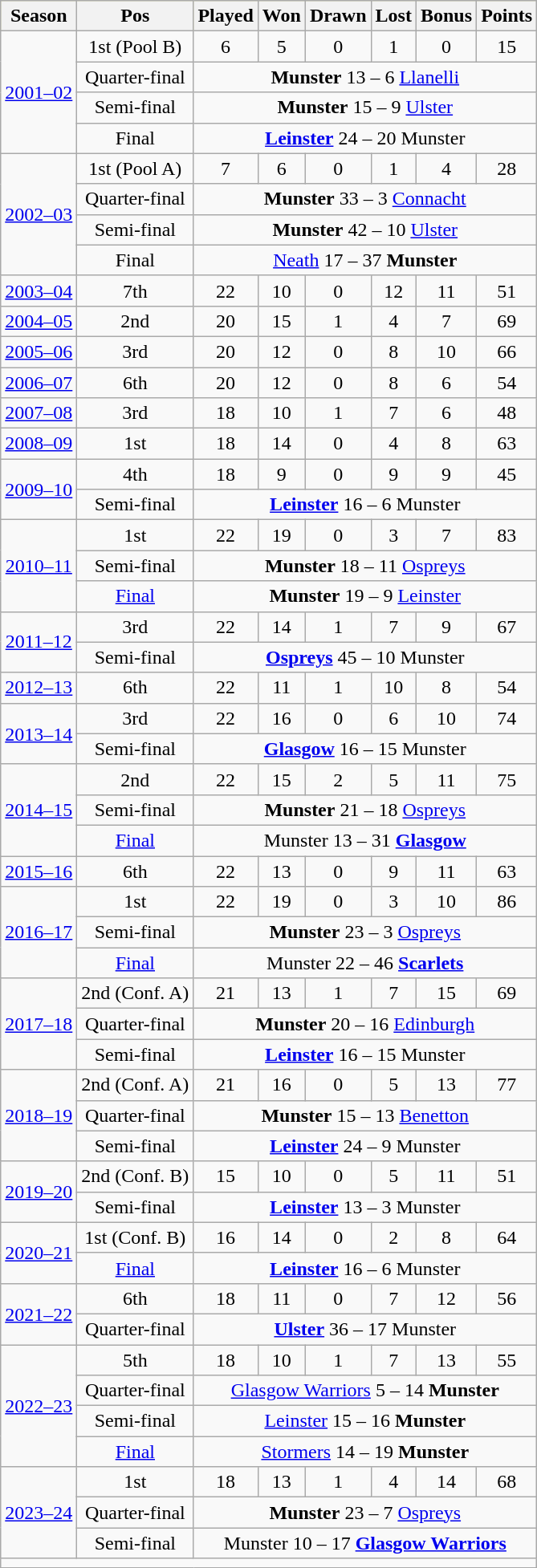<table class="wikitable collapsible collapsed" style="text-align:center">
<tr style="background:#ff9;">
<th>Season</th>
<th>Pos</th>
<th>Played</th>
<th>Won</th>
<th>Drawn</th>
<th>Lost</th>
<th>Bonus</th>
<th>Points</th>
</tr>
<tr>
<td rowspan="4"><a href='#'>2001–02</a></td>
<td>1st (Pool B)</td>
<td>6</td>
<td>5</td>
<td>0</td>
<td>1</td>
<td>0</td>
<td>15</td>
</tr>
<tr>
<td>Quarter-final</td>
<td colspan="8"><strong>Munster</strong> 13 – 6 <a href='#'>Llanelli</a></td>
</tr>
<tr>
<td>Semi-final</td>
<td colspan="8"><strong>Munster</strong> 15 – 9 <a href='#'>Ulster</a></td>
</tr>
<tr>
<td>Final</td>
<td colspan="8"><strong><a href='#'>Leinster</a></strong> 24 – 20 Munster</td>
</tr>
<tr>
<td rowspan="4"><a href='#'>2002–03</a></td>
<td>1st (Pool A)</td>
<td>7</td>
<td>6</td>
<td>0</td>
<td>1</td>
<td>4</td>
<td>28</td>
</tr>
<tr>
<td>Quarter-final</td>
<td colspan="8"><strong>Munster</strong> 33 – 3 <a href='#'>Connacht</a></td>
</tr>
<tr>
<td>Semi-final</td>
<td colspan="8"><strong>Munster</strong> 42 – 10 <a href='#'>Ulster</a></td>
</tr>
<tr>
<td>Final</td>
<td colspan="8"><a href='#'>Neath</a> 17 – 37 <strong>Munster</strong></td>
</tr>
<tr>
<td><a href='#'>2003–04</a></td>
<td>7th</td>
<td>22</td>
<td>10</td>
<td>0</td>
<td>12</td>
<td>11</td>
<td>51</td>
</tr>
<tr>
<td><a href='#'>2004–05</a></td>
<td>2nd</td>
<td>20</td>
<td>15</td>
<td>1</td>
<td>4</td>
<td>7</td>
<td>69</td>
</tr>
<tr>
<td><a href='#'>2005–06</a></td>
<td>3rd</td>
<td>20</td>
<td>12</td>
<td>0</td>
<td>8</td>
<td>10</td>
<td>66</td>
</tr>
<tr>
<td><a href='#'>2006–07</a></td>
<td>6th</td>
<td>20</td>
<td>12</td>
<td>0</td>
<td>8</td>
<td>6</td>
<td>54</td>
</tr>
<tr>
<td><a href='#'>2007–08</a></td>
<td>3rd</td>
<td>18</td>
<td>10</td>
<td>1</td>
<td>7</td>
<td>6</td>
<td>48</td>
</tr>
<tr>
<td><a href='#'>2008–09</a></td>
<td>1st</td>
<td>18</td>
<td>14</td>
<td>0</td>
<td>4</td>
<td>8</td>
<td>63</td>
</tr>
<tr>
<td rowspan="2"><a href='#'>2009–10</a></td>
<td>4th</td>
<td>18</td>
<td>9</td>
<td>0</td>
<td>9</td>
<td>9</td>
<td>45</td>
</tr>
<tr>
<td>Semi-final</td>
<td colspan="8"><strong><a href='#'>Leinster</a></strong> 16 – 6 Munster</td>
</tr>
<tr>
<td rowspan="3"><a href='#'>2010–11</a></td>
<td>1st</td>
<td>22</td>
<td>19</td>
<td>0</td>
<td>3</td>
<td>7</td>
<td>83</td>
</tr>
<tr>
<td>Semi-final</td>
<td colspan="8"><strong>Munster</strong> 18 – 11 <a href='#'>Ospreys</a></td>
</tr>
<tr>
<td><a href='#'>Final</a></td>
<td colspan="8"><strong>Munster</strong> 19 – 9 <a href='#'>Leinster</a></td>
</tr>
<tr>
<td rowspan="2"><a href='#'>2011–12</a></td>
<td>3rd</td>
<td>22</td>
<td>14</td>
<td>1</td>
<td>7</td>
<td>9</td>
<td>67</td>
</tr>
<tr>
<td>Semi-final</td>
<td colspan="8"><strong><a href='#'>Ospreys</a></strong> 45 – 10 Munster</td>
</tr>
<tr>
<td><a href='#'>2012–13</a></td>
<td>6th</td>
<td>22</td>
<td>11</td>
<td>1</td>
<td>10</td>
<td>8</td>
<td>54</td>
</tr>
<tr>
<td rowspan="2"><a href='#'>2013–14</a></td>
<td>3rd</td>
<td>22</td>
<td>16</td>
<td>0</td>
<td>6</td>
<td>10</td>
<td>74</td>
</tr>
<tr>
<td>Semi-final</td>
<td colspan="8"><strong><a href='#'>Glasgow</a></strong> 16 – 15 Munster</td>
</tr>
<tr>
<td rowspan="3"><a href='#'>2014–15</a></td>
<td>2nd</td>
<td>22</td>
<td>15</td>
<td>2</td>
<td>5</td>
<td>11</td>
<td>75</td>
</tr>
<tr>
<td>Semi-final</td>
<td colspan="8"><strong>Munster</strong> 21 – 18 <a href='#'>Ospreys</a></td>
</tr>
<tr>
<td><a href='#'>Final</a></td>
<td colspan="8">Munster 13 – 31 <strong><a href='#'>Glasgow</a></strong></td>
</tr>
<tr>
<td rowspan="1"><a href='#'>2015–16</a></td>
<td>6th</td>
<td>22</td>
<td>13</td>
<td>0</td>
<td>9</td>
<td>11</td>
<td>63</td>
</tr>
<tr>
<td rowspan="3"><a href='#'>2016–17</a></td>
<td>1st</td>
<td>22</td>
<td>19</td>
<td>0</td>
<td>3</td>
<td>10</td>
<td>86</td>
</tr>
<tr>
<td>Semi-final</td>
<td colspan="8"><strong>Munster</strong> 23 – 3 <a href='#'>Ospreys</a></td>
</tr>
<tr>
<td><a href='#'>Final</a></td>
<td colspan="8">Munster 22 – 46 <strong><a href='#'>Scarlets</a></strong></td>
</tr>
<tr>
<td rowspan="3"><a href='#'>2017–18</a></td>
<td>2nd (Conf. A)</td>
<td>21</td>
<td>13</td>
<td>1</td>
<td>7</td>
<td>15</td>
<td>69</td>
</tr>
<tr>
<td>Quarter-final</td>
<td colspan="8"><strong>Munster</strong> 20 – 16 <a href='#'>Edinburgh</a></td>
</tr>
<tr>
<td>Semi-final</td>
<td colspan="8"><strong><a href='#'>Leinster</a></strong> 16 – 15 Munster</td>
</tr>
<tr>
<td rowspan="3"><a href='#'>2018–19</a></td>
<td>2nd (Conf. A)</td>
<td>21</td>
<td>16</td>
<td>0</td>
<td>5</td>
<td>13</td>
<td>77</td>
</tr>
<tr>
<td>Quarter-final</td>
<td colspan="8"><strong>Munster</strong> 15 – 13 <a href='#'>Benetton</a></td>
</tr>
<tr>
<td>Semi-final</td>
<td colspan="8"><strong><a href='#'>Leinster</a></strong> 24 – 9 Munster</td>
</tr>
<tr>
<td rowspan="2"><a href='#'>2019–20</a></td>
<td>2nd (Conf. B)</td>
<td>15</td>
<td>10</td>
<td>0</td>
<td>5</td>
<td>11</td>
<td>51</td>
</tr>
<tr>
<td>Semi-final</td>
<td colspan="8"><strong><a href='#'>Leinster</a></strong> 13 – 3 Munster</td>
</tr>
<tr>
<td rowspan="2"><a href='#'>2020–21</a></td>
<td>1st (Conf. B)</td>
<td>16</td>
<td>14</td>
<td>0</td>
<td>2</td>
<td>8</td>
<td>64</td>
</tr>
<tr>
<td><a href='#'>Final</a></td>
<td colspan="8"><strong><a href='#'>Leinster</a></strong> 16 – 6 Munster</td>
</tr>
<tr>
<td rowspan="2"><a href='#'>2021–22</a></td>
<td>6th</td>
<td>18</td>
<td>11</td>
<td>0</td>
<td>7</td>
<td>12</td>
<td>56</td>
</tr>
<tr>
<td>Quarter-final</td>
<td colspan="8"><strong><a href='#'>Ulster</a></strong> 36 – 17 Munster</td>
</tr>
<tr>
<td rowspan="4"><a href='#'>2022–23</a></td>
<td>5th</td>
<td>18</td>
<td>10</td>
<td>1</td>
<td>7</td>
<td>13</td>
<td>55</td>
</tr>
<tr>
<td>Quarter-final</td>
<td colspan="8"><a href='#'>Glasgow Warriors</a> 5 – 14 <strong>Munster</strong></td>
</tr>
<tr>
<td>Semi-final</td>
<td colspan="8"><a href='#'>Leinster</a> 15 – 16 <strong>Munster</strong></td>
</tr>
<tr>
<td><a href='#'>Final</a></td>
<td colspan="8"><a href='#'>Stormers</a> 14 – 19 <strong>Munster</strong></td>
</tr>
<tr>
<td rowspan="3"><a href='#'>2023–24</a></td>
<td>1st</td>
<td>18</td>
<td>13</td>
<td>1</td>
<td>4</td>
<td>14</td>
<td>68</td>
</tr>
<tr>
<td>Quarter-final</td>
<td colspan="8"><strong>Munster</strong> 23 – 7 <a href='#'>Ospreys</a></td>
</tr>
<tr>
<td>Semi-final</td>
<td colspan="8">Munster 10 – 17 <strong><a href='#'>Glasgow Warriors</a></strong></td>
</tr>
<tr |align=left|>
<td colspan="8" style="border:0px"></td>
</tr>
</table>
